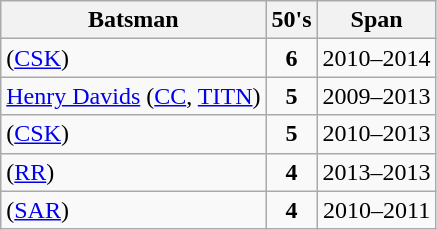<table class="wikitable sortable" style="text-align:center">
<tr>
<th>Batsman</th>
<th>50's</th>
<th>Span</th>
</tr>
<tr>
<td style="text-align:left"> <span>(<a href='#'>CSK</a>)</span></td>
<td><strong>6</strong></td>
<td>2010–2014</td>
</tr>
<tr>
<td style="text-align:left"><a href='#'>Henry Davids</a> (<a href='#'>CC</a>, <a href='#'>TITN</a>)</td>
<td><strong>5</strong></td>
<td>2009–2013</td>
</tr>
<tr>
<td style="text-align:left"> <span>(<a href='#'>CSK</a>)</span></td>
<td><strong>5</strong></td>
<td>2010–2013</td>
</tr>
<tr>
<td style="text-align:left"> <span>(<a href='#'>RR</a>)</span></td>
<td><strong>4</strong></td>
<td>2013–2013</td>
</tr>
<tr>
<td style="text-align:left"> <span>(<a href='#'>SAR</a>)</span></td>
<td><strong>4</strong></td>
<td>2010–2011</td>
</tr>
</table>
